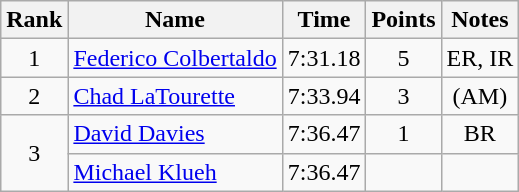<table class="wikitable" style="text-align:center">
<tr>
<th>Rank</th>
<th>Name</th>
<th>Time</th>
<th>Points</th>
<th>Notes</th>
</tr>
<tr>
<td>1</td>
<td align="left"> <a href='#'>Federico Colbertaldo</a></td>
<td>7:31.18</td>
<td>5</td>
<td>ER, IR</td>
</tr>
<tr>
<td>2</td>
<td align="left"> <a href='#'>Chad LaTourette</a></td>
<td>7:33.94</td>
<td>3</td>
<td>(AM)</td>
</tr>
<tr>
<td rowspan="2">3</td>
<td align="left"> <a href='#'>David Davies</a></td>
<td>7:36.47</td>
<td>1</td>
<td>BR</td>
</tr>
<tr>
<td align="left"> <a href='#'>Michael Klueh</a></td>
<td>7:36.47</td>
<td></td>
<td></td>
</tr>
</table>
